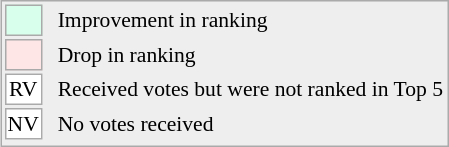<table align="right" style="font-size:90%; border:1px solid #aaaaaa; white-space:nowrap; background:#eeeeee;">
<tr>
<td style="background:#d8ffeb; width:20px; border:1px solid #aaaaaa;"> </td>
<td rowspan="5"> </td>
<td>Improvement in ranking</td>
</tr>
<tr>
<td style="background:#ffe6e6; width:20px; border:1px solid #aaaaaa;"> </td>
<td>Drop in ranking</td>
</tr>
<tr>
<td align="center" style="width:20px; border:1px solid #aaaaaa; background:white;">RV</td>
<td>Received votes but were not ranked in Top 5</td>
</tr>
<tr>
<td align="center" style="width:20px; border:1px solid #aaaaaa; background:white;">NV</td>
<td>No votes received</td>
</tr>
<tr>
</tr>
</table>
